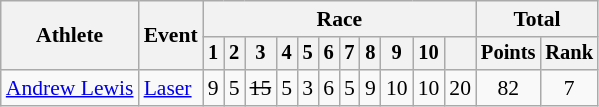<table class=wikitable style=font-size:90%;text-align:center>
<tr>
<th rowspan=2>Athlete</th>
<th rowspan=2>Event</th>
<th colspan=11>Race</th>
<th colspan=2>Total</th>
</tr>
<tr style=font-size:95%>
<th>1</th>
<th>2</th>
<th>3</th>
<th>4</th>
<th>5</th>
<th>6</th>
<th>7</th>
<th>8</th>
<th>9</th>
<th>10</th>
<th></th>
<th>Points</th>
<th>Rank</th>
</tr>
<tr>
<td style="text-align:left"><a href='#'>Andrew Lewis</a></td>
<td style="text-align:left"><a href='#'>Laser</a></td>
<td>9</td>
<td>5</td>
<td><s>15</s></td>
<td>5</td>
<td>3</td>
<td>6</td>
<td>5</td>
<td>9</td>
<td>10</td>
<td>10</td>
<td>20</td>
<td>82</td>
<td>7</td>
</tr>
</table>
